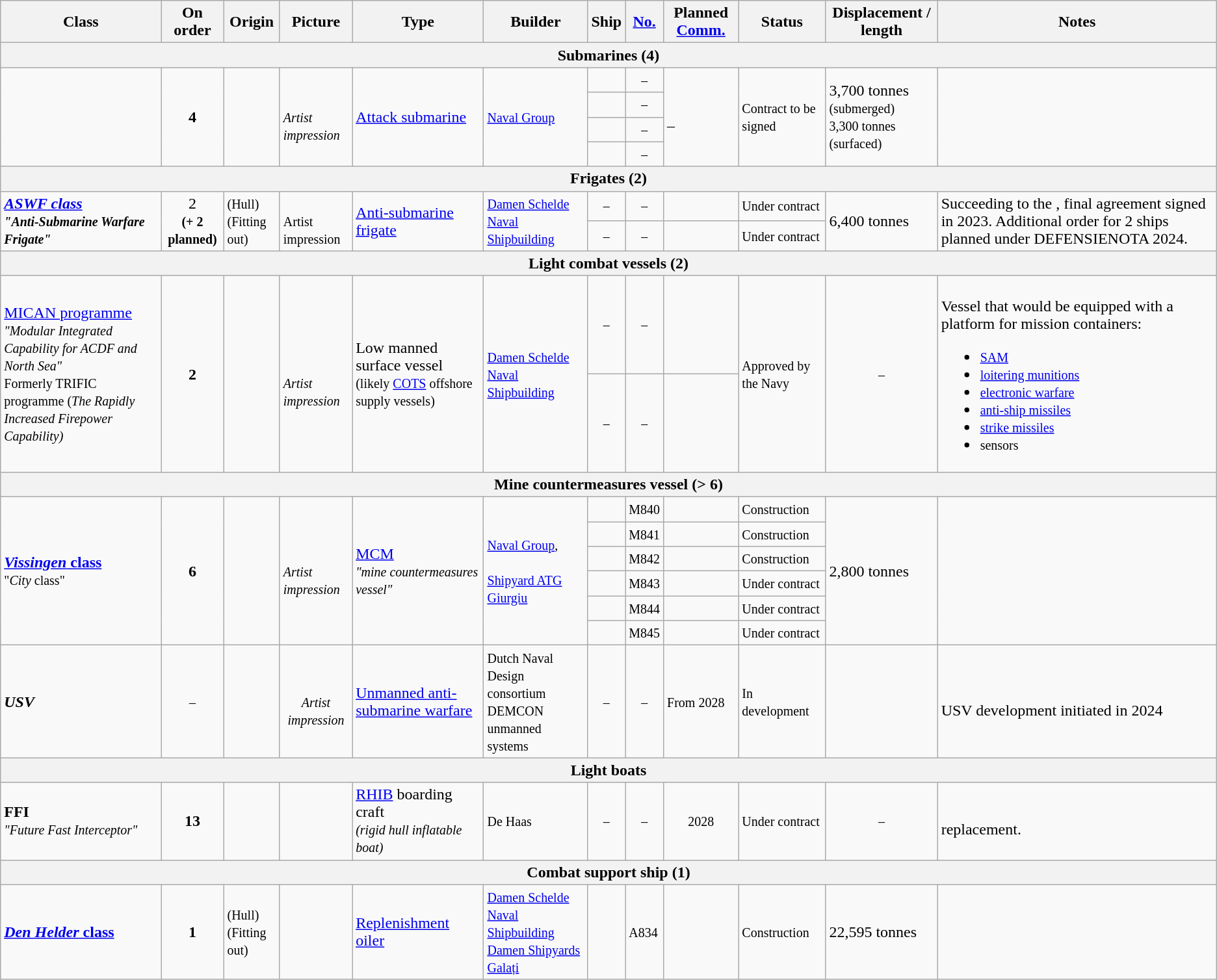<table class="wikitable">
<tr>
<th>Class</th>
<th>On order</th>
<th>Origin</th>
<th>Picture</th>
<th>Type</th>
<th>Builder</th>
<th>Ship</th>
<th><a href='#'>No.</a></th>
<th>Planned <a href='#'>Comm.</a></th>
<th>Status</th>
<th>Displacement / length</th>
<th>Notes</th>
</tr>
<tr>
<th colspan="12">Submarines (4)</th>
</tr>
<tr>
<td rowspan="4"><strong></strong></td>
<td rowspan="4" style="text-align: center;"><strong>4</strong></td>
<td rowspan="4"><br></td>
<td rowspan="4"><br><em><small>Artist impression</small></em></td>
<td rowspan="4"><a href='#'>Attack submarine</a></td>
<td rowspan="4"><a href='#'><small>Naval Group</small></a></td>
<td><small></small></td>
<td style="text-align: center;"><small>–</small></td>
<td rowspan="4"><small></small><br>–<br><small></small></td>
<td rowspan="4"><small>Contract to be signed</small></td>
<td rowspan="4">3,700 tonnes <small>(submerged)</small><br><small>3,300 tonnes (surfaced)</small></td>
<td rowspan="4"></td>
</tr>
<tr>
<td><small></small></td>
<td style="text-align: center;"><small>–</small></td>
</tr>
<tr>
<td><small></small></td>
<td style="text-align: center;"><small>–</small></td>
</tr>
<tr>
<td><small></small></td>
<td style="text-align: center;"><small>–</small></td>
</tr>
<tr>
<th colspan="12">Frigates (2)</th>
</tr>
<tr>
<td rowspan="2"><a href='#'><strong><em>ASWF<em> class<strong></a><br><small>"</em>Anti-Submarine Warfare Frigate"<em></small></td>
<td rowspan="2" style="text-align: center;"></strong>2<strong><br><small>(+ 2 planned)</small></td>
<td rowspan="2"> <small>(Hull)</small><br> <small>(Fitting out)</small></td>
<td rowspan="2"><br><small></em>Artist impression<em></small></td>
<td rowspan="2"><a href='#'>Anti-submarine frigate</a></td>
<td rowspan="2"><a href='#'><small>Damen Schelde Naval Shipbuilding</small></a></td>
<td style="text-align: center;"><small>–</small></td>
<td style="text-align: center;"><small>–</small></td>
<td><small></small></td>
<td><small>Under contract</small></td>
<td rowspan="2">6,400 tonnes</td>
<td rowspan="2">Succeeding to the , final agreement signed in 2023. Additional order for 2 ships planned under </em>DEFENSIENOTA 2024.<em></td>
</tr>
<tr>
<td style="text-align: center;"><small>–</small></td>
<td style="text-align: center;"><small>–</small></td>
<td><small></small></td>
<td><small>Under contract</small></td>
</tr>
<tr>
<th colspan="12">Light combat vessels (2)</th>
</tr>
<tr>
<td rowspan="2"><a href='#'></em></strong>MICAN</em> programme</strong></a><br><em><small>"Modular Integrated Capability for ACDF and North Sea"</small></em><br><small>Formerly TRIFIC programme (<em>The Rapidly Increased Firepower Capability)</em></small></td>
<td rowspan="2" style="text-align: center;"><strong>2</strong></td>
<td rowspan="2"></td>
<td rowspan="2"><br><br><small><em>Artist impression</em></small></td>
<td rowspan="2">Low manned surface vessel<br><small>(likely <a href='#'>COTS</a> offshore supply vessels)</small></td>
<td rowspan="2"><a href='#'><small>Damen Schelde Naval Shipbuilding</small></a></td>
<td style="text-align: center;"><small>–</small></td>
<td style="text-align: center;"><small>–</small></td>
<td><small></small></td>
<td rowspan="2"><small>Approved by the Navy</small></td>
<td rowspan="2" style="text-align: center;"><small>–</small></td>
<td rowspan="2"><br>Vessel that would be equipped with a platform for mission containers:<ul><li><a href='#'><small>SAM</small></a></li><li><small><a href='#'>loitering munitions</a></small></li><li><a href='#'><small>electronic warfare</small></a></li><li><a href='#'><small>anti-ship missiles</small></a></li><li><a href='#'><small>strike missiles</small></a></li><li><small>sensors</small></li></ul></td>
</tr>
<tr>
<td style="text-align: center;"><small>–</small></td>
<td style="text-align: center;"><small>–</small></td>
<td><small></small></td>
</tr>
<tr>
<th colspan="12">Mine countermeasures vessel (> 6)</th>
</tr>
<tr>
<td rowspan="6"><strong><a href='#'><em>Vissingen</em> class</a></strong><br><small>"<em>City</em> class"</small></td>
<td rowspan="6" style="text-align: center;"><strong>6</strong></td>
<td rowspan="6"><br><br></td>
<td rowspan="6"><br><small><em>Artist impression</em></small></td>
<td rowspan="6"><a href='#'>MCM</a><br><small><em>"mine countermeasures vessel"</em></small></td>
<td rowspan="6"><small><a href='#'>Naval Group</a>,</small><br><small></small><br><a href='#'><small>Shipyard ATG Giurgiu</small></a></td>
<td><small></small></td>
<td><small>M840</small></td>
<td><small></small></td>
<td><small>Construction</small></td>
<td rowspan="6">2,800 tonnes</td>
<td rowspan="6"></td>
</tr>
<tr>
<td><small></small></td>
<td><small>M841</small></td>
<td><small></small></td>
<td><small>Construction</small></td>
</tr>
<tr>
<td><small></small></td>
<td><small>M842</small></td>
<td><small></small></td>
<td><small>Construction</small></td>
</tr>
<tr>
<td><small></small></td>
<td><small>M843</small></td>
<td><small></small></td>
<td><small>Under contract</small></td>
</tr>
<tr>
<td><small></small></td>
<td><small>M844</small></td>
<td><small></small></td>
<td><small>Under contract</small></td>
</tr>
<tr>
<td><small></small></td>
<td><small>M845</small></td>
<td><small></small></td>
<td><small>Under contract</small></td>
</tr>
<tr>
<td><strong><em>USV</em></strong></td>
<td style="text-align: center;"><small>–</small></td>
<td></td>
<td style="text-align: center;"><br><small><em>Artist impression</em></small></td>
<td><a href='#'>Unmanned anti-submarine warfare</a></td>
<td><small>Dutch Naval Design consortium</small><br><small>DEMCON unmanned systems</small></td>
<td style="text-align: center;"><small>–</small></td>
<td style="text-align: center;"><small>–</small></td>
<td><small>From 2028</small></td>
<td><small>In development</small></td>
<td></td>
<td><br>USV development initiated in 2024</td>
</tr>
<tr>
<th colspan="12">Light boats</th>
</tr>
<tr>
<td><strong>FFI</strong><br><small><em>"Future Fast Interceptor"</em></small></td>
<td style="text-align: center;"><strong>13</strong></td>
<td></td>
<td style="text-align: center;"></td>
<td><a href='#'>RHIB</a> boarding craft<br><small><em>(rigid hull inflatable boat)</em></small></td>
<td><small>De Haas</small></td>
<td style="text-align: center;"><small>–</small></td>
<td style="text-align: center;"><small>–</small></td>
<td style="text-align: center;"><small>2028</small></td>
<td><small>Under contract</small></td>
<td style="text-align: center;"><small>–</small></td>
<td><br> replacement.</td>
</tr>
<tr>
<th colspan="12"><strong>Combat support ship (1)</strong></th>
</tr>
<tr>
<td><strong><a href='#'><em>Den Helder</em> class</a></strong></td>
<td style="text-align: center;"><strong>1</strong></td>
<td> <small>(Hull)</small><br> <small>(Fitting out)</small></td>
<td></td>
<td><a href='#'>Replenishment oiler</a></td>
<td><small><a href='#'>Damen Schelde Naval Shipbuilding</a></small><br><small><a href='#'>Damen Shipyards Galați</a></small></td>
<td><small></small></td>
<td><small>A834</small></td>
<td><small></small></td>
<td><small>Construction</small></td>
<td>22,595 tonnes</td>
<td></td>
</tr>
</table>
